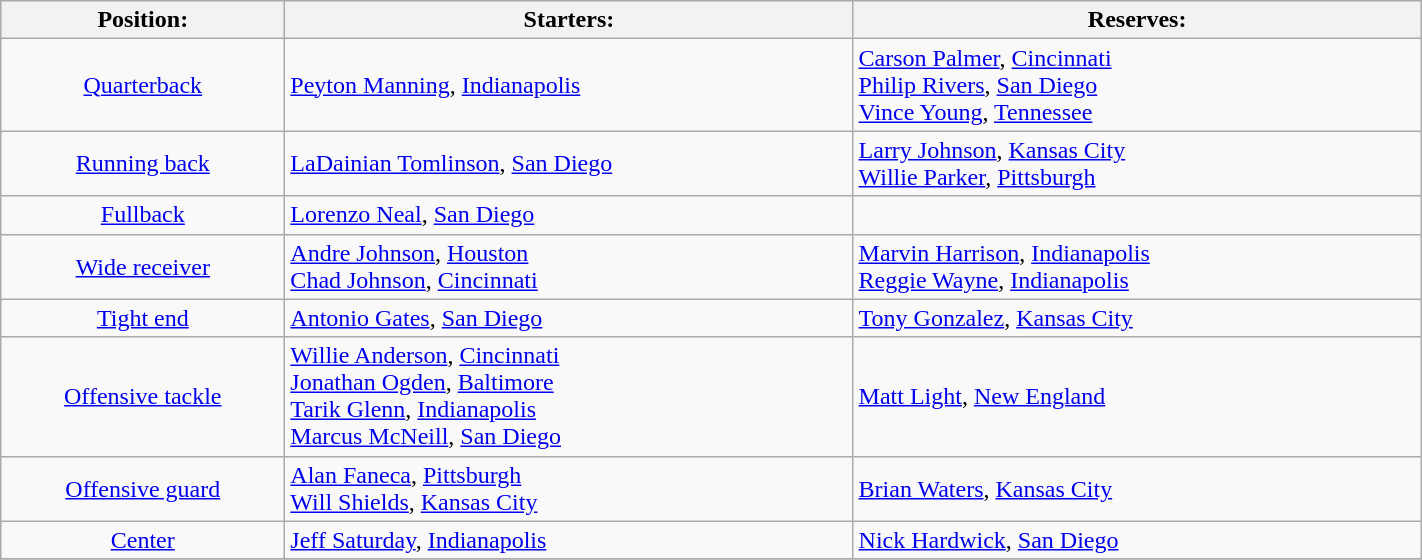<table class="wikitable" width=75%>
<tr>
<th width=20%>Position:</th>
<th width=40%>Starters:</th>
<th width=40%>Reserves:</th>
</tr>
<tr>
<td align=center><a href='#'>Quarterback</a></td>
<td> <a href='#'>Peyton Manning</a>, <a href='#'>Indianapolis</a></td>
<td> <a href='#'>Carson Palmer</a>, <a href='#'>Cincinnati</a><br> <a href='#'>Philip Rivers</a>, <a href='#'>San Diego</a><br> <a href='#'>Vince Young</a>, <a href='#'>Tennessee</a></td>
</tr>
<tr>
<td align=center><a href='#'>Running back</a></td>
<td> <a href='#'>LaDainian Tomlinson</a>, <a href='#'>San Diego</a></td>
<td> <a href='#'>Larry Johnson</a>, <a href='#'>Kansas City</a><br> <a href='#'>Willie Parker</a>, <a href='#'>Pittsburgh</a></td>
</tr>
<tr>
<td align=center><a href='#'>Fullback</a></td>
<td> <a href='#'>Lorenzo Neal</a>, <a href='#'>San Diego</a></td>
</tr>
<tr>
<td align=center><a href='#'>Wide receiver</a></td>
<td> <a href='#'>Andre Johnson</a>, <a href='#'>Houston</a><br> <a href='#'>Chad Johnson</a>, <a href='#'>Cincinnati</a></td>
<td> <a href='#'>Marvin Harrison</a>, <a href='#'>Indianapolis</a><br> <a href='#'>Reggie Wayne</a>, <a href='#'>Indianapolis</a></td>
</tr>
<tr>
<td align=center><a href='#'>Tight end</a></td>
<td> <a href='#'>Antonio Gates</a>, <a href='#'>San Diego</a></td>
<td> <a href='#'>Tony Gonzalez</a>, <a href='#'>Kansas City</a></td>
</tr>
<tr>
<td align=center><a href='#'>Offensive tackle</a></td>
<td> <a href='#'>Willie Anderson</a>, <a href='#'>Cincinnati</a><br> <a href='#'>Jonathan Ogden</a>, <a href='#'>Baltimore</a><br> <a href='#'>Tarik Glenn</a>, <a href='#'>Indianapolis</a><br> <a href='#'>Marcus McNeill</a>, <a href='#'>San Diego</a></td>
<td> <a href='#'>Matt Light</a>, <a href='#'>New England</a></td>
</tr>
<tr>
<td align=center><a href='#'>Offensive guard</a></td>
<td> <a href='#'>Alan Faneca</a>, <a href='#'>Pittsburgh</a><br> <a href='#'>Will Shields</a>, <a href='#'>Kansas City</a></td>
<td> <a href='#'>Brian Waters</a>, <a href='#'>Kansas City</a></td>
</tr>
<tr>
<td align=center><a href='#'>Center</a></td>
<td> <a href='#'>Jeff Saturday</a>, <a href='#'>Indianapolis</a></td>
<td> <a href='#'>Nick Hardwick</a>, <a href='#'>San Diego</a></td>
</tr>
<tr>
</tr>
</table>
